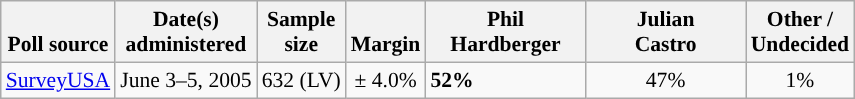<table class="wikitable" style="font-size:90%">
<tr valign=bottom>
<th>Poll source</th>
<th>Date(s)<br>administered</th>
<th>Sample<br>size</th>
<th>Margin<br></th>
<th style="width:100px;">Phil<br>Hardberger</th>
<th style="width:100px;">Julian<br>Castro</th>
<th>Other /<br>Undecided</th>
</tr>
<tr>
<td><a href='#'>SurveyUSA</a></td>
<td align=center>June 3–5, 2005</td>
<td align=center>632 (LV)</td>
<td align=center>± 4.0%</td>
<td><strong>52%</strong></td>
<td align=center>47%</td>
<td align=center>1%</td>
</tr>
</table>
